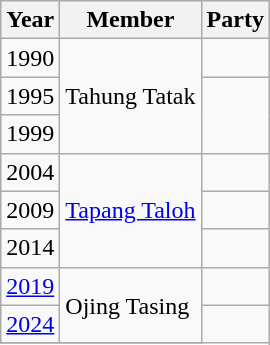<table class="wikitable sortable">
<tr>
<th>Year</th>
<th>Member</th>
<th colspan="2">Party</th>
</tr>
<tr>
<td>1990</td>
<td rowspan=3>Tahung Tatak</td>
<td></td>
</tr>
<tr>
<td>1995</td>
</tr>
<tr>
<td>1999</td>
</tr>
<tr>
<td>2004</td>
<td rowspan=3><a href='#'>Tapang Taloh</a></td>
<td></td>
</tr>
<tr>
<td>2009</td>
<td></td>
</tr>
<tr>
<td>2014</td>
<td></td>
</tr>
<tr>
<td><a href='#'>2019</a></td>
<td rowspan=2>Ojing Tasing</td>
<td></td>
</tr>
<tr>
<td><a href='#'>2024</a></td>
</tr>
<tr>
</tr>
</table>
